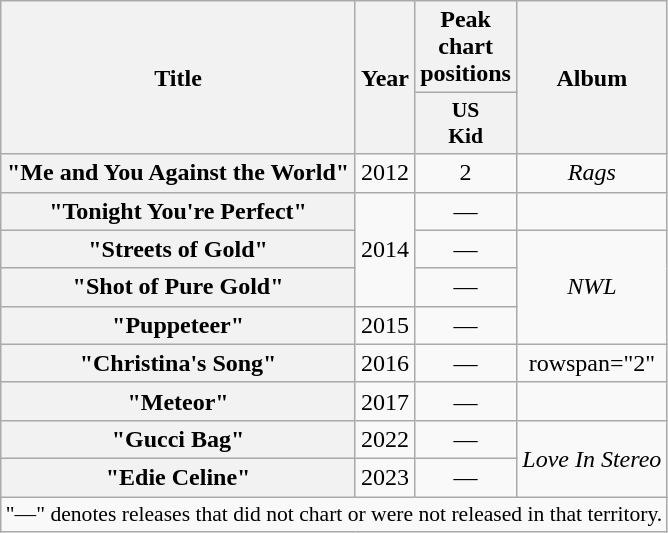<table class="wikitable plainrowheaders" style="text-align:center;">
<tr>
<th rowspan="2" scope="col">Title</th>
<th rowspan="2" scope="col">Year</th>
<th scope="col">Peak chart positions</th>
<th rowspan="2" scope="col">Album</th>
</tr>
<tr>
<th scope="col" style="width:3em;font-size:90%;">US<br>Kid<br></th>
</tr>
<tr>
<th scope="row">"Me and You Against the World"<br></th>
<td>2012</td>
<td>2</td>
<td><em>Rags</em></td>
</tr>
<tr>
<th scope="row">"Tonight You're Perfect"</th>
<td rowspan="3">2014</td>
<td>—</td>
<td></td>
</tr>
<tr>
<th scope="row">"Streets of Gold"</th>
<td>—</td>
<td rowspan="3"><em>NWL</em></td>
</tr>
<tr>
<th scope="row">"Shot of Pure Gold"</th>
<td>—</td>
</tr>
<tr>
<th scope="row">"Puppeteer"</th>
<td>2015</td>
<td>—</td>
</tr>
<tr>
<th scope="row">"Christina's Song"</th>
<td>2016</td>
<td>—</td>
<td>rowspan="2" </td>
</tr>
<tr>
<th scope="row">"Meteor"</th>
<td>2017</td>
<td>—</td>
</tr>
<tr>
<th scope="row">"Gucci Bag"</th>
<td rowspan="1">2022</td>
<td>—</td>
<td rowspan="2"><em>Love In Stereo</em></td>
</tr>
<tr>
<th scope="row">"Edie Celine"</th>
<td>2023</td>
<td>—</td>
</tr>
<tr>
<td colspan="4" style="text-align:center; font-size:90%;">"—" denotes releases that did not chart or were not released in that territory.</td>
</tr>
</table>
